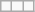<table class="wikitable">
<tr style="vertical-align:top;">
<td></td>
<td></td>
<td></td>
</tr>
</table>
